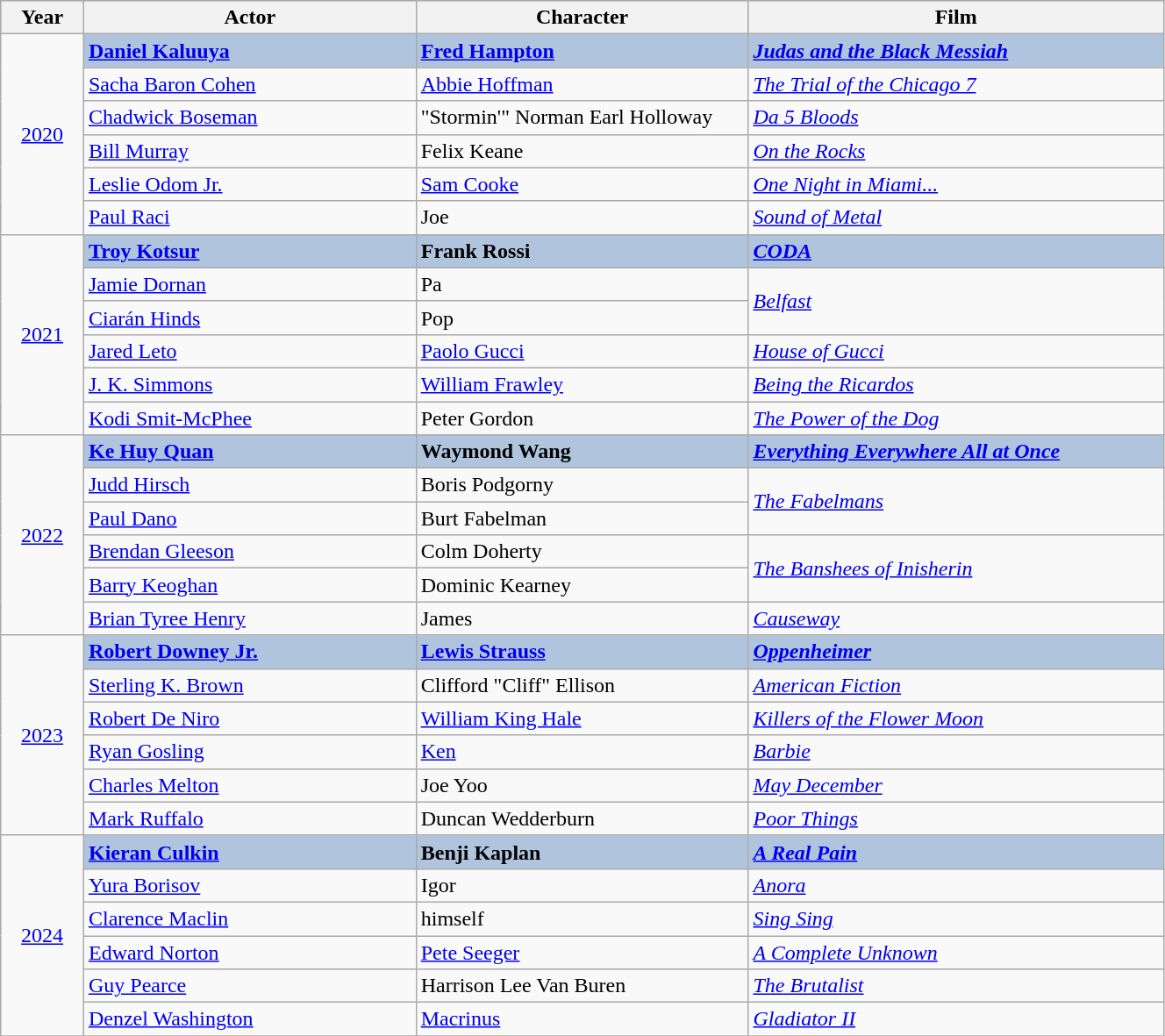<table class="wikitable" width="70%">
<tr style="background:#bebebe;">
<th style="width:5%;">Year</th>
<th style="width:20%;">Actor</th>
<th style="width:20%;">Character</th>
<th style="width:25%;">Film</th>
</tr>
<tr>
<td rowspan="6" style="text-align:center;"><a href='#'>2020</a><br></td>
<td style="background:#B0C4DE;"><strong><a href='#'>Daniel Kaluuya</a></strong></td>
<td style="background:#B0C4DE;"><strong><a href='#'>Fred Hampton</a></strong></td>
<td style="background:#B0C4DE;"><strong><em><a href='#'>Judas and the Black Messiah</a></em></strong></td>
</tr>
<tr>
<td><a href='#'>Sacha Baron Cohen</a></td>
<td><a href='#'>Abbie Hoffman</a></td>
<td><em><a href='#'>The Trial of the Chicago 7</a></em></td>
</tr>
<tr>
<td><a href='#'>Chadwick Boseman</a></td>
<td>"Stormin'" Norman Earl Holloway</td>
<td><em><a href='#'>Da 5 Bloods</a></em></td>
</tr>
<tr>
<td><a href='#'>Bill Murray</a></td>
<td>Felix Keane</td>
<td><em><a href='#'>On the Rocks</a></em></td>
</tr>
<tr>
<td><a href='#'>Leslie Odom Jr.</a></td>
<td><a href='#'>Sam Cooke</a></td>
<td><em><a href='#'>One Night in Miami...</a></em></td>
</tr>
<tr>
<td><a href='#'>Paul Raci</a></td>
<td>Joe</td>
<td><em><a href='#'>Sound of Metal</a></em></td>
</tr>
<tr>
<td rowspan="6" style="text-align:center;"><a href='#'>2021</a><br></td>
<td style="background:#B0C4DE;"><strong><a href='#'>Troy Kotsur</a></strong></td>
<td style="background:#B0C4DE;"><strong>Frank Rossi</strong></td>
<td style="background:#B0C4DE;"><strong><em><a href='#'>CODA</a></em></strong></td>
</tr>
<tr>
<td><a href='#'>Jamie Dornan</a></td>
<td>Pa</td>
<td rowspan="2"><em><a href='#'>Belfast</a></em></td>
</tr>
<tr>
<td><a href='#'>Ciarán Hinds</a></td>
<td>Pop</td>
</tr>
<tr>
<td><a href='#'>Jared Leto</a></td>
<td><a href='#'>Paolo Gucci</a></td>
<td><em><a href='#'>House of Gucci</a></em></td>
</tr>
<tr>
<td><a href='#'>J. K. Simmons</a></td>
<td><a href='#'>William Frawley</a></td>
<td><em><a href='#'>Being the Ricardos</a></em></td>
</tr>
<tr>
<td><a href='#'>Kodi Smit-McPhee</a></td>
<td>Peter Gordon</td>
<td><em><a href='#'>The Power of the Dog</a></em></td>
</tr>
<tr>
<td rowspan="6" style="text-align:center;"><a href='#'>2022</a><br></td>
<td style="background:#B0C4DE;"><strong><a href='#'>Ke Huy Quan</a></strong></td>
<td style="background:#B0C4DE;"><strong>Waymond Wang</strong></td>
<td style="background:#B0C4DE;"><strong><em><a href='#'>Everything Everywhere All at Once</a></em></strong></td>
</tr>
<tr>
<td><a href='#'>Judd Hirsch</a></td>
<td>Boris Podgorny</td>
<td rowspan="2"><em><a href='#'>The Fabelmans</a></em></td>
</tr>
<tr>
<td><a href='#'>Paul Dano</a></td>
<td>Burt Fabelman</td>
</tr>
<tr>
<td><a href='#'>Brendan Gleeson</a></td>
<td>Colm Doherty</td>
<td rowspan="2"><em><a href='#'>The Banshees of Inisherin</a></em></td>
</tr>
<tr>
<td><a href='#'>Barry Keoghan</a></td>
<td>Dominic Kearney</td>
</tr>
<tr>
<td><a href='#'>Brian Tyree Henry</a></td>
<td>James</td>
<td><em><a href='#'>Causeway</a></em></td>
</tr>
<tr>
<td rowspan="6" style="text-align:center;"><a href='#'>2023</a></td>
<td style="background:#B0C4DE;"><strong><a href='#'>Robert Downey Jr.</a></strong></td>
<td style="background:#B0C4DE;"><strong><a href='#'>Lewis Strauss</a></strong></td>
<td style="background:#B0C4DE;"><strong><em><a href='#'>Oppenheimer</a></em></strong></td>
</tr>
<tr>
<td><a href='#'>Sterling K. Brown</a></td>
<td>Clifford "Cliff" Ellison</td>
<td><em><a href='#'>American Fiction</a></em></td>
</tr>
<tr>
<td><a href='#'>Robert De Niro</a></td>
<td><a href='#'>William King Hale</a></td>
<td><em><a href='#'>Killers of the Flower Moon</a></em></td>
</tr>
<tr>
<td><a href='#'>Ryan Gosling</a></td>
<td><a href='#'>Ken</a></td>
<td><em><a href='#'>Barbie</a></em></td>
</tr>
<tr>
<td><a href='#'>Charles Melton</a></td>
<td>Joe Yoo</td>
<td><em><a href='#'>May December</a></em></td>
</tr>
<tr>
<td><a href='#'>Mark Ruffalo</a></td>
<td>Duncan Wedderburn</td>
<td><em><a href='#'>Poor Things</a></em></td>
</tr>
<tr>
<td rowspan="6" style="text-align:center;"><a href='#'>2024</a></td>
<td style="background:#B0C4DE;"><strong><a href='#'>Kieran Culkin</a></strong></td>
<td style="background:#B0C4DE;"><strong>Benji Kaplan</strong></td>
<td style="background:#B0C4DE;"><strong><em><a href='#'>A Real Pain</a></em></strong></td>
</tr>
<tr>
<td><a href='#'>Yura Borisov</a></td>
<td>Igor</td>
<td><em><a href='#'>Anora</a></em></td>
</tr>
<tr>
<td><a href='#'>Clarence Maclin</a></td>
<td>himself</td>
<td><em><a href='#'>Sing Sing</a></em></td>
</tr>
<tr>
<td><a href='#'>Edward Norton</a></td>
<td><a href='#'>Pete Seeger</a></td>
<td><em><a href='#'>A Complete Unknown</a></em></td>
</tr>
<tr>
<td><a href='#'>Guy Pearce</a></td>
<td>Harrison Lee Van Buren</td>
<td><em><a href='#'>The Brutalist</a></em></td>
</tr>
<tr>
<td><a href='#'>Denzel Washington</a></td>
<td><a href='#'>Macrinus</a></td>
<td><em><a href='#'>Gladiator II</a></em></td>
</tr>
<tr>
</tr>
</table>
